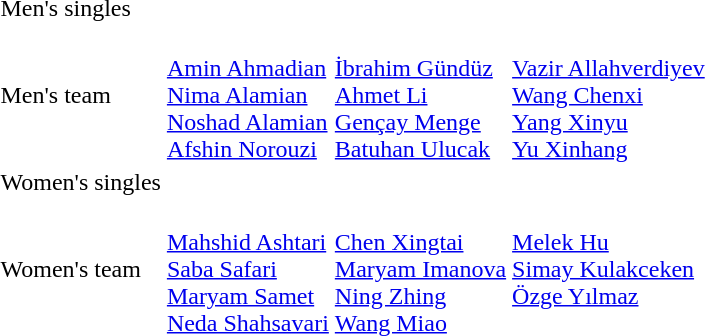<table>
<tr>
<td>Men's singles</td>
<td></td>
<td></td>
<td></td>
</tr>
<tr>
<td>Men's team</td>
<td><br><a href='#'>Amin Ahmadian</a><br><a href='#'>Nima Alamian</a><br><a href='#'>Noshad Alamian</a><br><a href='#'>Afshin Norouzi</a></td>
<td><br><a href='#'>İbrahim Gündüz</a><br><a href='#'>Ahmet Li</a><br><a href='#'>Gençay Menge</a><br><a href='#'>Batuhan Ulucak</a></td>
<td><br><a href='#'>Vazir Allahverdiyev</a><br><a href='#'>Wang Chenxi</a><br><a href='#'>Yang Xinyu</a><br><a href='#'>Yu Xinhang</a></td>
</tr>
<tr>
<td>Women's singles</td>
<td></td>
<td></td>
<td></td>
</tr>
<tr>
<td>Women's team</td>
<td><br><a href='#'>Mahshid Ashtari</a><br><a href='#'>Saba Safari</a><br><a href='#'>Maryam Samet</a><br><a href='#'>Neda Shahsavari</a></td>
<td><br><a href='#'>Chen Xingtai</a><br><a href='#'>Maryam Imanova</a><br><a href='#'>Ning Zhing</a><br><a href='#'>Wang Miao</a></td>
<td valign=top><br><a href='#'>Melek Hu</a><br><a href='#'>Simay Kulakceken</a><br><a href='#'>Özge Yılmaz</a></td>
</tr>
</table>
